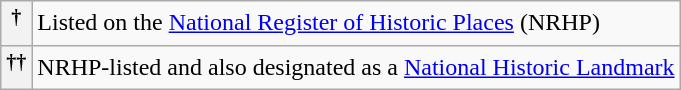<table class="wikitable">
<tr>
<th><sup>†</sup></th>
<td>Listed on the <a href='#'>National Register of Historic Places</a> (NRHP)</td>
</tr>
<tr>
<th><sup>††</sup></th>
<td>NRHP-listed and also designated as a <a href='#'>National Historic Landmark</a></td>
</tr>
</table>
